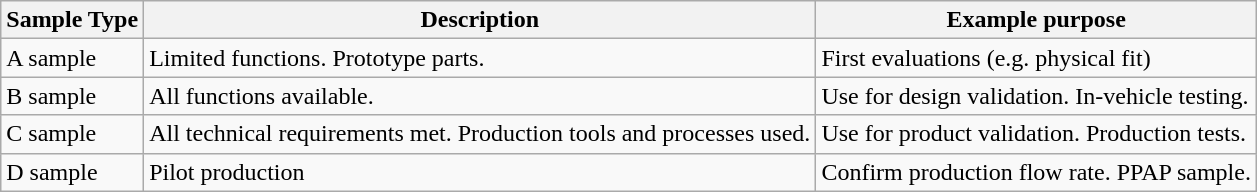<table class="wikitable">
<tr>
<th>Sample Type</th>
<th>Description</th>
<th>Example purpose</th>
</tr>
<tr>
<td>A sample</td>
<td>Limited functions. Prototype parts.</td>
<td>First evaluations (e.g. physical fit)</td>
</tr>
<tr>
<td>B sample</td>
<td>All functions available.</td>
<td>Use for design validation. In-vehicle testing.</td>
</tr>
<tr>
<td>C sample</td>
<td>All technical requirements met. Production tools and processes used.</td>
<td>Use for product validation. Production tests.</td>
</tr>
<tr>
<td>D sample</td>
<td>Pilot production</td>
<td>Confirm production flow rate. PPAP sample.</td>
</tr>
</table>
